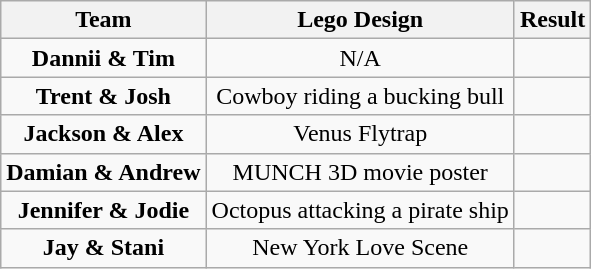<table class="wikitable" style="text-align:center">
<tr valign="top">
<th>Team</th>
<th>Lego Design</th>
<th>Result</th>
</tr>
<tr>
<td><strong>Dannii & Tim</strong></td>
<td>N/A</td>
<td></td>
</tr>
<tr>
<td><strong>Trent & Josh</strong></td>
<td>Cowboy riding a bucking bull</td>
<td></td>
</tr>
<tr>
<td><strong>Jackson & Alex</strong></td>
<td>Venus Flytrap</td>
<td></td>
</tr>
<tr>
<td><strong>Damian & Andrew</strong></td>
<td>MUNCH 3D movie poster</td>
<td></td>
</tr>
<tr>
<td><strong>Jennifer & Jodie</strong></td>
<td>Octopus attacking a pirate ship</td>
<td></td>
</tr>
<tr>
<td><strong>Jay & Stani</strong></td>
<td>New York Love Scene</td>
<td></td>
</tr>
</table>
